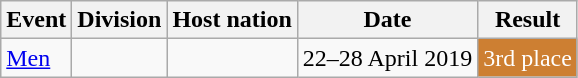<table class=wikitable>
<tr>
<th>Event</th>
<th>Division</th>
<th>Host nation</th>
<th>Date</th>
<th>Result</th>
</tr>
<tr>
<td><a href='#'>Men</a></td>
<td></td>
<td></td>
<td>22–28 April 2019</td>
<td style="background:#CD7F32; color:white">3rd place<br></td>
</tr>
</table>
